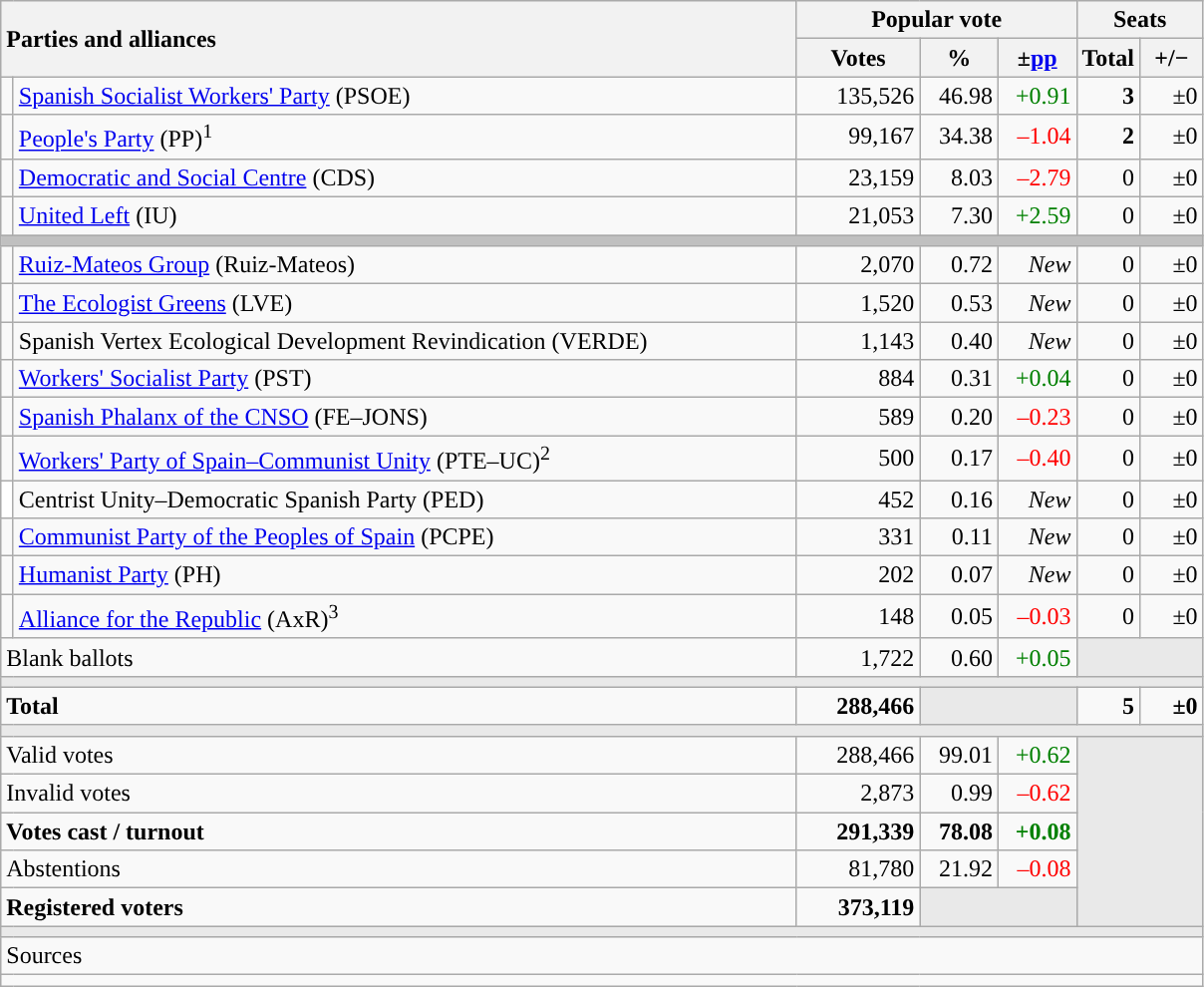<table class="wikitable" style="text-align:right;">
<tr>
<th style="text-align:left;" rowspan="2" colspan="2" width="525">Parties and alliances</th>
<th colspan="3">Popular vote</th>
<th colspan="2">Seats</th>
</tr>
<tr>
<th width="75">Votes</th>
<th width="45">%</th>
<th width="45">±<a href='#'>pp</a></th>
<th width="35">Total</th>
<th width="35">+/−</th>
</tr>
<tr>
<td width="1" style="color:inherit;background:"></td>
<td align="left"><a href='#'>Spanish Socialist Workers' Party</a> (PSOE)</td>
<td>135,526</td>
<td>46.98</td>
<td style="color:green;">+0.91</td>
<td><strong>3</strong></td>
<td>±0</td>
</tr>
<tr>
<td style="color:inherit;background:"></td>
<td align="left"><a href='#'>People's Party</a> (PP)<sup>1</sup></td>
<td>99,167</td>
<td>34.38</td>
<td style="color:red;">–1.04</td>
<td><strong>2</strong></td>
<td>±0</td>
</tr>
<tr>
<td style="color:inherit;background:"></td>
<td align="left"><a href='#'>Democratic and Social Centre</a> (CDS)</td>
<td>23,159</td>
<td>8.03</td>
<td style="color:red;">–2.79</td>
<td>0</td>
<td>±0</td>
</tr>
<tr>
<td style="color:inherit;background:"></td>
<td align="left"><a href='#'>United Left</a> (IU)</td>
<td>21,053</td>
<td>7.30</td>
<td style="color:green;">+2.59</td>
<td>0</td>
<td>±0</td>
</tr>
<tr>
<td colspan="7" bgcolor="#C0C0C0"></td>
</tr>
<tr>
<td style="color:inherit;background:"></td>
<td align="left"><a href='#'>Ruiz-Mateos Group</a> (Ruiz-Mateos)</td>
<td>2,070</td>
<td>0.72</td>
<td><em>New</em></td>
<td>0</td>
<td>±0</td>
</tr>
<tr>
<td style="color:inherit;background:"></td>
<td align="left"><a href='#'>The Ecologist Greens</a> (LVE)</td>
<td>1,520</td>
<td>0.53</td>
<td><em>New</em></td>
<td>0</td>
<td>±0</td>
</tr>
<tr>
<td style="color:inherit;background:"></td>
<td align="left">Spanish Vertex Ecological Development Revindication (VERDE)</td>
<td>1,143</td>
<td>0.40</td>
<td><em>New</em></td>
<td>0</td>
<td>±0</td>
</tr>
<tr>
<td style="color:inherit;background:"></td>
<td align="left"><a href='#'>Workers' Socialist Party</a> (PST)</td>
<td>884</td>
<td>0.31</td>
<td style="color:green;">+0.04</td>
<td>0</td>
<td>±0</td>
</tr>
<tr>
<td style="color:inherit;background:"></td>
<td align="left"><a href='#'>Spanish Phalanx of the CNSO</a> (FE–JONS)</td>
<td>589</td>
<td>0.20</td>
<td style="color:red;">–0.23</td>
<td>0</td>
<td>±0</td>
</tr>
<tr>
<td style="color:inherit;background:"></td>
<td align="left"><a href='#'>Workers' Party of Spain–Communist Unity</a> (PTE–UC)<sup>2</sup></td>
<td>500</td>
<td>0.17</td>
<td style="color:red;">–0.40</td>
<td>0</td>
<td>±0</td>
</tr>
<tr>
<td bgcolor="white"></td>
<td align="left">Centrist Unity–Democratic Spanish Party (PED)</td>
<td>452</td>
<td>0.16</td>
<td><em>New</em></td>
<td>0</td>
<td>±0</td>
</tr>
<tr>
<td style="color:inherit;background:"></td>
<td align="left"><a href='#'>Communist Party of the Peoples of Spain</a> (PCPE)</td>
<td>331</td>
<td>0.11</td>
<td><em>New</em></td>
<td>0</td>
<td>±0</td>
</tr>
<tr>
<td style="color:inherit;background:"></td>
<td align="left"><a href='#'>Humanist Party</a> (PH)</td>
<td>202</td>
<td>0.07</td>
<td><em>New</em></td>
<td>0</td>
<td>±0</td>
</tr>
<tr>
<td style="color:inherit;background:"></td>
<td align="left"><a href='#'>Alliance for the Republic</a> (AxR)<sup>3</sup></td>
<td>148</td>
<td>0.05</td>
<td style="color:red;">–0.03</td>
<td>0</td>
<td>±0</td>
</tr>
<tr>
<td align="left" colspan="2">Blank ballots</td>
<td>1,722</td>
<td>0.60</td>
<td style="color:green;">+0.05</td>
<td bgcolor="#E9E9E9" colspan="2"></td>
</tr>
<tr>
<td colspan="7" bgcolor="#E9E9E9"></td>
</tr>
<tr style="font-weight:bold;">
<td align="left" colspan="2">Total</td>
<td>288,466</td>
<td bgcolor="#E9E9E9" colspan="2"></td>
<td>5</td>
<td>±0</td>
</tr>
<tr>
<td colspan="7" bgcolor="#E9E9E9"></td>
</tr>
<tr>
<td align="left" colspan="2">Valid votes</td>
<td>288,466</td>
<td>99.01</td>
<td style="color:green;">+0.62</td>
<td bgcolor="#E9E9E9" colspan="2" rowspan="5"></td>
</tr>
<tr>
<td align="left" colspan="2">Invalid votes</td>
<td>2,873</td>
<td>0.99</td>
<td style="color:red;">–0.62</td>
</tr>
<tr style="font-weight:bold;">
<td align="left" colspan="2">Votes cast / turnout</td>
<td>291,339</td>
<td>78.08</td>
<td style="color:green;">+0.08</td>
</tr>
<tr>
<td align="left" colspan="2">Abstentions</td>
<td>81,780</td>
<td>21.92</td>
<td style="color:red;">–0.08</td>
</tr>
<tr style="font-weight:bold;">
<td align="left" colspan="2">Registered voters</td>
<td>373,119</td>
<td bgcolor="#E9E9E9" colspan="2"></td>
</tr>
<tr>
<td colspan="7" bgcolor="#E9E9E9"></td>
</tr>
<tr>
<td align="left" colspan="7">Sources</td>
</tr>
<tr>
<td colspan="7" style="text-align:left; max-width:790px;"></td>
</tr>
</table>
